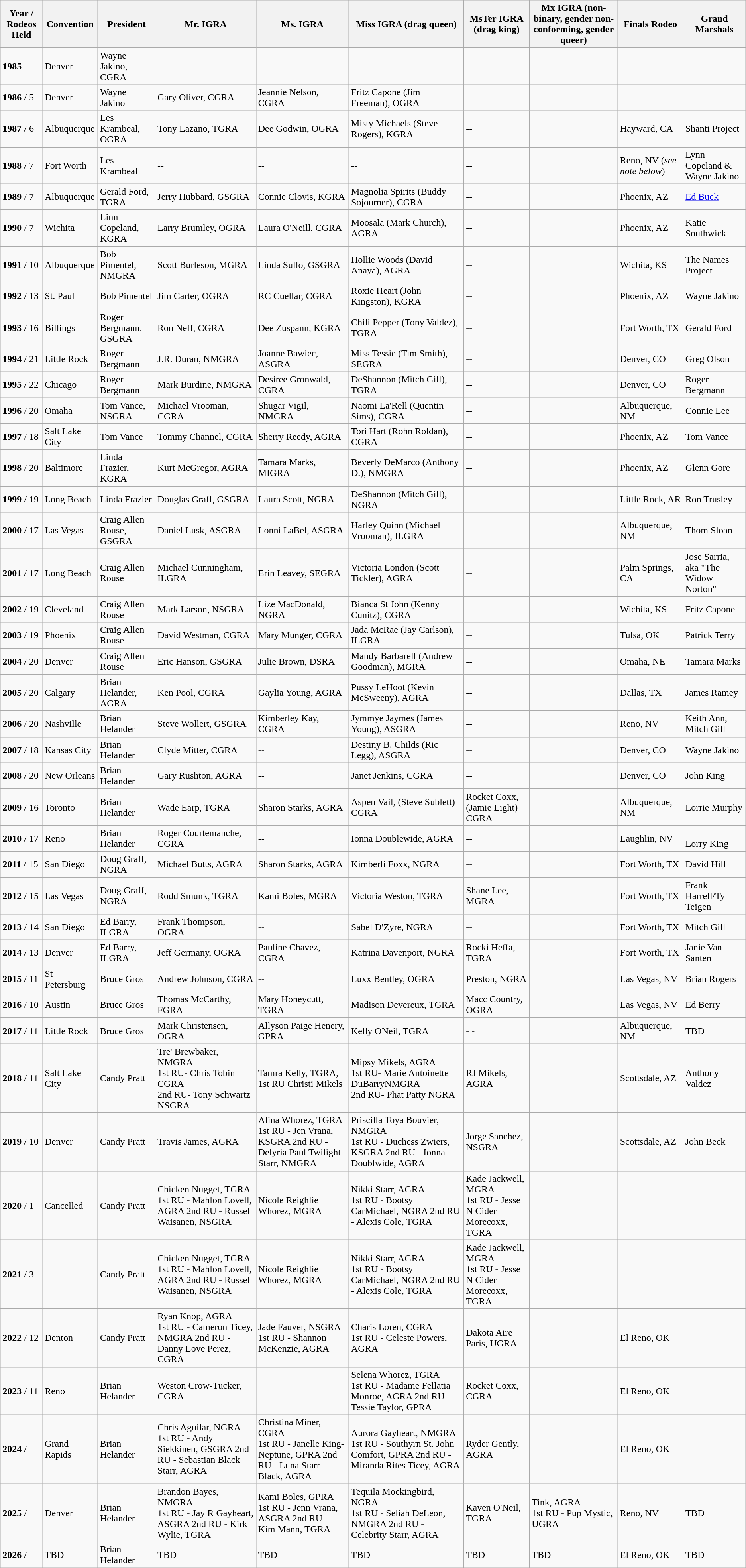<table class="wikitable">
<tr>
<th>Year / Rodeos Held</th>
<th>Convention</th>
<th>President</th>
<th>Mr. IGRA</th>
<th>Ms. IGRA</th>
<th>Miss IGRA (drag queen)</th>
<th>MsTer IGRA (drag king)</th>
<th>Mx IGRA (non-binary, gender non-conforming, gender queer)</th>
<th>Finals Rodeo</th>
<th>Grand Marshals</th>
</tr>
<tr>
<td><strong>1985</strong></td>
<td>Denver</td>
<td>Wayne Jakino, CGRA</td>
<td>--</td>
<td>--</td>
<td>--</td>
<td>--</td>
<td></td>
<td>--</td>
<td></td>
</tr>
<tr>
<td><strong>1986</strong> / 5</td>
<td>Denver</td>
<td>Wayne Jakino</td>
<td>Gary Oliver, CGRA</td>
<td>Jeannie Nelson, CGRA</td>
<td>Fritz Capone (Jim Freeman), OGRA</td>
<td>--</td>
<td></td>
<td>--</td>
<td>--</td>
</tr>
<tr>
<td><strong>1987</strong> / 6</td>
<td>Albuquerque</td>
<td>Les Krambeal, OGRA</td>
<td>Tony Lazano, TGRA</td>
<td>Dee Godwin, OGRA</td>
<td>Misty Michaels (Steve Rogers), KGRA</td>
<td>--</td>
<td></td>
<td>Hayward, CA</td>
<td>Shanti Project</td>
</tr>
<tr>
<td><strong>1988</strong> / 7</td>
<td>Fort Worth</td>
<td>Les Krambeal</td>
<td>--</td>
<td>--</td>
<td>--</td>
<td>--</td>
<td></td>
<td>Reno, NV (<em>see note below</em>)</td>
<td>Lynn Copeland & Wayne Jakino</td>
</tr>
<tr>
<td><strong>1989</strong> / 7</td>
<td>Albuquerque</td>
<td>Gerald Ford, TGRA</td>
<td>Jerry Hubbard, GSGRA</td>
<td>Connie Clovis, KGRA</td>
<td>Magnolia Spirits (Buddy Sojourner), CGRA</td>
<td>--</td>
<td></td>
<td>Phoenix, AZ</td>
<td><a href='#'>Ed Buck</a></td>
</tr>
<tr>
<td><strong>1990</strong> / 7</td>
<td>Wichita</td>
<td>Linn Copeland, KGRA</td>
<td>Larry Brumley, OGRA</td>
<td>Laura O'Neill, CGRA</td>
<td>Moosala (Mark Church), AGRA</td>
<td>--</td>
<td></td>
<td>Phoenix, AZ</td>
<td>Katie Southwick</td>
</tr>
<tr>
<td><strong>1991</strong> / 10</td>
<td>Albuquerque</td>
<td>Bob Pimentel, NMGRA</td>
<td>Scott Burleson, MGRA</td>
<td>Linda Sullo, GSGRA</td>
<td>Hollie Woods (David Anaya), AGRA</td>
<td>--</td>
<td></td>
<td>Wichita, KS</td>
<td>The Names Project</td>
</tr>
<tr>
<td><strong>1992</strong> / 13</td>
<td>St. Paul</td>
<td>Bob Pimentel</td>
<td>Jim Carter, OGRA</td>
<td>RC Cuellar, CGRA</td>
<td>Roxie Heart (John Kingston), KGRA</td>
<td>--</td>
<td></td>
<td>Phoenix, AZ</td>
<td>Wayne Jakino</td>
</tr>
<tr>
<td><strong>1993</strong> / 16</td>
<td>Billings</td>
<td>Roger Bergmann, GSGRA</td>
<td>Ron Neff, CGRA</td>
<td>Dee Zuspann, KGRA</td>
<td>Chili Pepper (Tony Valdez), TGRA</td>
<td>--</td>
<td></td>
<td>Fort Worth, TX</td>
<td>Gerald Ford</td>
</tr>
<tr>
<td><strong>1994</strong> / 21</td>
<td>Little Rock</td>
<td>Roger Bergmann</td>
<td>J.R. Duran, NMGRA</td>
<td>Joanne Bawiec, ASGRA</td>
<td>Miss Tessie (Tim Smith), SEGRA</td>
<td>--</td>
<td></td>
<td>Denver, CO</td>
<td>Greg Olson</td>
</tr>
<tr>
<td><strong>1995</strong> / 22</td>
<td>Chicago</td>
<td>Roger Bergmann</td>
<td>Mark Burdine, NMGRA</td>
<td>Desiree Gronwald, CGRA</td>
<td>DeShannon (Mitch Gill), TGRA</td>
<td>--</td>
<td></td>
<td>Denver, CO</td>
<td>Roger Bergmann</td>
</tr>
<tr>
<td><strong>1996</strong> / 20</td>
<td>Omaha</td>
<td>Tom Vance, NSGRA</td>
<td>Michael Vrooman, CGRA</td>
<td>Shugar Vigil, NMGRA</td>
<td>Naomi La'Rell (Quentin Sims), CGRA</td>
<td>--</td>
<td></td>
<td>Albuquerque, NM</td>
<td>Connie Lee</td>
</tr>
<tr>
<td><strong>1997</strong> / 18</td>
<td>Salt Lake City</td>
<td>Tom Vance</td>
<td>Tommy Channel, CGRA</td>
<td>Sherry Reedy, AGRA</td>
<td>Tori Hart (Rohn Roldan), CGRA</td>
<td>--</td>
<td></td>
<td>Phoenix, AZ</td>
<td>Tom Vance</td>
</tr>
<tr>
<td><strong>1998</strong> / 20</td>
<td>Baltimore</td>
<td>Linda Frazier, KGRA</td>
<td>Kurt McGregor, AGRA</td>
<td>Tamara Marks, MIGRA</td>
<td>Beverly DeMarco (Anthony D.), NMGRA</td>
<td>--</td>
<td></td>
<td>Phoenix, AZ</td>
<td>Glenn Gore</td>
</tr>
<tr>
<td><strong>1999</strong> / 19</td>
<td>Long Beach</td>
<td>Linda Frazier</td>
<td>Douglas Graff, GSGRA</td>
<td>Laura Scott, NGRA</td>
<td>DeShannon (Mitch Gill), NGRA</td>
<td>--</td>
<td></td>
<td>Little Rock, AR</td>
<td>Ron Trusley</td>
</tr>
<tr>
<td><strong>2000</strong> / 17</td>
<td>Las Vegas</td>
<td>Craig Allen Rouse, GSGRA</td>
<td>Daniel Lusk, ASGRA</td>
<td>Lonni LaBel, ASGRA</td>
<td>Harley Quinn (Michael Vrooman), ILGRA</td>
<td>--</td>
<td></td>
<td>Albuquerque, NM</td>
<td>Thom Sloan</td>
</tr>
<tr>
<td><strong>2001</strong> / 17</td>
<td>Long Beach</td>
<td>Craig Allen Rouse</td>
<td>Michael Cunningham, ILGRA</td>
<td>Erin Leavey, SEGRA</td>
<td>Victoria London (Scott Tickler), AGRA</td>
<td>--</td>
<td></td>
<td>Palm Springs, CA</td>
<td>Jose Sarria, aka "The Widow Norton"</td>
</tr>
<tr>
<td><strong>2002</strong> / 19</td>
<td>Cleveland</td>
<td>Craig Allen Rouse</td>
<td>Mark Larson, NSGRA</td>
<td>Lize MacDonald, NGRA</td>
<td>Bianca St John (Kenny Cunitz), CGRA</td>
<td>--</td>
<td></td>
<td>Wichita, KS</td>
<td>Fritz Capone</td>
</tr>
<tr>
<td><strong>2003</strong> / 19</td>
<td>Phoenix</td>
<td>Craig Allen Rouse</td>
<td>David Westman, CGRA</td>
<td>Mary Munger, CGRA</td>
<td>Jada McRae (Jay Carlson), ILGRA</td>
<td>--</td>
<td></td>
<td>Tulsa, OK</td>
<td>Patrick Terry</td>
</tr>
<tr>
<td><strong>2004</strong> / 20</td>
<td>Denver</td>
<td>Craig Allen Rouse</td>
<td>Eric Hanson, GSGRA</td>
<td>Julie Brown, DSRA</td>
<td>Mandy Barbarell (Andrew Goodman), MGRA</td>
<td>--</td>
<td></td>
<td>Omaha, NE</td>
<td>Tamara Marks</td>
</tr>
<tr>
<td><strong>2005</strong> / 20</td>
<td>Calgary</td>
<td>Brian Helander, AGRA</td>
<td>Ken Pool, CGRA</td>
<td>Gaylia Young, AGRA</td>
<td>Pussy LeHoot (Kevin McSweeny), AGRA</td>
<td>--</td>
<td></td>
<td>Dallas, TX</td>
<td>James Ramey</td>
</tr>
<tr>
<td><strong>2006</strong> / 20</td>
<td>Nashville</td>
<td>Brian Helander</td>
<td>Steve Wollert, GSGRA</td>
<td>Kimberley Kay, CGRA</td>
<td>Jymmye Jaymes (James Young), ASGRA</td>
<td>--</td>
<td></td>
<td>Reno, NV</td>
<td>Keith Ann, Mitch Gill</td>
</tr>
<tr>
<td><strong>2007</strong> / 18</td>
<td>Kansas City</td>
<td>Brian Helander</td>
<td>Clyde Mitter, CGRA</td>
<td>--</td>
<td>Destiny B. Childs (Ric Legg), ASGRA</td>
<td>--</td>
<td></td>
<td>Denver, CO</td>
<td>Wayne Jakino</td>
</tr>
<tr>
<td><strong>2008</strong> / 20</td>
<td>New Orleans</td>
<td>Brian Helander</td>
<td>Gary Rushton, AGRA</td>
<td>--</td>
<td>Janet Jenkins, CGRA</td>
<td>--</td>
<td></td>
<td>Denver, CO</td>
<td>John King</td>
</tr>
<tr>
<td><strong>2009</strong>  / 16</td>
<td>Toronto</td>
<td>Brian Helander</td>
<td>Wade Earp, TGRA</td>
<td>Sharon Starks, AGRA</td>
<td>Aspen Vail, (Steve Sublett) CGRA</td>
<td>Rocket Coxx, (Jamie Light) CGRA</td>
<td></td>
<td>Albuquerque, NM</td>
<td>Lorrie Murphy</td>
</tr>
<tr>
<td><strong>2010</strong> / 17</td>
<td>Reno</td>
<td>Brian Helander</td>
<td>Roger Courtemanche, CGRA</td>
<td>--</td>
<td>Ionna Doublewide, AGRA</td>
<td>--</td>
<td></td>
<td>Laughlin, NV</td>
<td><br>Lorry King</td>
</tr>
<tr>
<td><strong>2011</strong> / 15</td>
<td>San Diego</td>
<td>Doug Graff, NGRA</td>
<td>Michael Butts, AGRA</td>
<td>Sharon Starks, AGRA</td>
<td>Kimberli Foxx, NGRA</td>
<td>--</td>
<td></td>
<td>Fort Worth, TX</td>
<td>David Hill</td>
</tr>
<tr>
<td><strong>2012</strong> / 15</td>
<td>Las Vegas</td>
<td>Doug Graff, NGRA</td>
<td>Rodd Smunk, TGRA</td>
<td>Kami Boles, MGRA</td>
<td>Victoria Weston, TGRA</td>
<td>Shane Lee, MGRA</td>
<td></td>
<td>Fort Worth, TX</td>
<td>Frank Harrell/Ty Teigen</td>
</tr>
<tr>
<td><strong>2013</strong> / 14</td>
<td>San Diego</td>
<td>Ed Barry, ILGRA</td>
<td>Frank Thompson, OGRA</td>
<td>--</td>
<td>Sabel D'Zyre, NGRA</td>
<td>--</td>
<td></td>
<td>Fort Worth, TX</td>
<td>Mitch Gill</td>
</tr>
<tr>
<td><strong>2014</strong> / 13</td>
<td>Denver</td>
<td>Ed Barry, ILGRA</td>
<td>Jeff Germany, OGRA</td>
<td>Pauline Chavez, CGRA</td>
<td>Katrina Davenport, NGRA</td>
<td>Rocki Heffa, TGRA</td>
<td></td>
<td>Fort Worth, TX</td>
<td>Janie Van Santen</td>
</tr>
<tr>
<td><strong>2015</strong> / 11</td>
<td>St Petersburg</td>
<td>Bruce Gros</td>
<td>Andrew Johnson, CGRA</td>
<td>--</td>
<td>Luxx Bentley, OGRA</td>
<td>Preston, NGRA</td>
<td></td>
<td>Las Vegas, NV</td>
<td>Brian Rogers</td>
</tr>
<tr>
<td><strong>2016</strong> / 10</td>
<td>Austin</td>
<td>Bruce Gros</td>
<td>Thomas McCarthy, FGRA</td>
<td>Mary Honeycutt, TGRA</td>
<td>Madison Devereux, TGRA</td>
<td>Macc Country, OGRA</td>
<td></td>
<td>Las Vegas, NV</td>
<td>Ed Berry</td>
</tr>
<tr>
<td><strong>2017</strong> / 11</td>
<td>Little Rock</td>
<td>Bruce Gros</td>
<td>Mark Christensen, OGRA</td>
<td>Allyson Paige Henery, GPRA</td>
<td>Kelly ONeil, TGRA</td>
<td>- -</td>
<td></td>
<td>Albuquerque, NM</td>
<td>TBD</td>
</tr>
<tr>
<td><strong>2018</strong> / 11</td>
<td>Salt Lake City</td>
<td>Candy Pratt</td>
<td>Tre' Brewbaker, NMGRA<br>1st RU- Chris Tobin CGRA<br>2nd RU- Tony Schwartz NSGRA</td>
<td>Tamra Kelly, TGRA,<br>1st RU Christi Mikels</td>
<td>Mipsy Mikels, AGRA<br>1st RU- Marie Antoinette DuBarryNMGRA<br>2nd RU- Phat Patty NGRA</td>
<td>RJ Mikels, AGRA</td>
<td></td>
<td>Scottsdale, AZ</td>
<td>Anthony Valdez</td>
</tr>
<tr>
<td><strong>2019</strong> / 10</td>
<td>Denver</td>
<td>Candy Pratt</td>
<td>Travis James, AGRA</td>
<td>Alina Whorez, TGRA<br>1st RU - Jen Vrana, KSGRA
2nd RU - Delyria Paul Twilight Starr, NMGRA</td>
<td>Priscilla Toya Bouvier, NMGRA<br>1st RU - Duchess Zwiers, KSGRA
2nd RU - Ionna Doublwide, AGRA</td>
<td>Jorge Sanchez, NSGRA</td>
<td></td>
<td>Scottsdale, AZ</td>
<td>John Beck</td>
</tr>
<tr>
<td><strong>2020</strong> / 1</td>
<td>Cancelled</td>
<td>Candy Pratt</td>
<td>Chicken Nugget, TGRA<br>1st RU - Mahlon Lovell, AGRA
2nd RU - Russel Waisanen, NSGRA</td>
<td>Nicole Reighlie Whorez, MGRA</td>
<td>Nikki Starr, AGRA<br>1st RU - Bootsy CarMichael, NGRA
2nd RU - Alexis Cole, TGRA</td>
<td>Kade Jackwell, MGRA<br>1st RU - Jesse N Cider Morecoxx, TGRA</td>
<td></td>
<td></td>
<td></td>
</tr>
<tr>
<td><strong>2021</strong> / 3</td>
<td></td>
<td>Candy Pratt</td>
<td>Chicken Nugget, TGRA<br>1st RU - Mahlon Lovell, AGRA
2nd RU - Russel Waisanen, NSGRA</td>
<td>Nicole Reighlie Whorez, MGRA</td>
<td>Nikki Starr, AGRA<br>1st RU - Bootsy CarMichael, NGRA
2nd RU - Alexis Cole, TGRA</td>
<td>Kade Jackwell, MGRA<br>1st RU - Jesse N Cider Morecoxx, TGRA</td>
<td></td>
<td></td>
<td></td>
</tr>
<tr>
<td><strong>2022</strong> / 12</td>
<td>Denton</td>
<td>Candy Pratt</td>
<td>Ryan Knop, AGRA<br>1st RU - Cameron Ticey, NMGRA
2nd RU - Danny Love Perez, CGRA</td>
<td>Jade Fauver, NSGRA<br>1st RU - Shannon McKenzie, AGRA</td>
<td>Charis Loren, CGRA<br>1st RU - Celeste Powers, AGRA</td>
<td>Dakota Aire Paris, UGRA</td>
<td></td>
<td>El Reno, OK</td>
<td></td>
</tr>
<tr>
<td><strong>2023</strong> / 11</td>
<td>Reno</td>
<td>Brian Helander</td>
<td>Weston Crow-Tucker, CGRA</td>
<td></td>
<td>Selena Whorez, TGRA<br>1st RU - Madame Fellatia Monroe, AGRA
2nd RU - Tessie Taylor, GPRA</td>
<td>Rocket Coxx, CGRA</td>
<td></td>
<td>El Reno, OK</td>
<td></td>
</tr>
<tr>
<td><strong>2024</strong> /</td>
<td>Grand Rapids</td>
<td>Brian Helander</td>
<td>Chris Aguilar, NGRA<br>1st RU - Andy Siekkinen, GSGRA
2nd RU - Sebastian Black Starr, AGRA</td>
<td>Christina Miner, CGRA<br>1st RU - Janelle King-Neptune, GPRA
2nd RU - Luna Starr Black, AGRA</td>
<td>Aurora Gayheart, NMGRA<br>1st RU - Southyrn St. John Comfort, GPRA
2nd RU - Miranda Rites Ticey, AGRA</td>
<td>Ryder Gently, AGRA</td>
<td></td>
<td>El Reno, OK</td>
<td></td>
</tr>
<tr>
<td><strong>2025</strong> /</td>
<td>Denver</td>
<td>Brian Helander</td>
<td>Brandon Bayes, NMGRA<br>1st RU - Jay R Gayheart, ASGRA
2nd RU - Kirk Wylie, TGRA</td>
<td>Kami Boles, GPRA<br>1st RU - Jenn Vrana, ASGRA
2nd RU - Kim Mann, TGRA</td>
<td>Tequila Mockingbird, NGRA<br>1st RU - Seliah DeLeon, NMGRA
2nd RU - Celebrity Starr, AGRA</td>
<td>Kaven O'Neil, TGRA</td>
<td>Tink, AGRA<br>1st RU - Pup Mystic, UGRA</td>
<td>Reno, NV</td>
<td>TBD</td>
</tr>
<tr>
<td><strong>2026</strong> /</td>
<td>TBD</td>
<td>Brian Helander</td>
<td>TBD</td>
<td>TBD</td>
<td>TBD</td>
<td>TBD</td>
<td>TBD</td>
<td>El Reno, OK</td>
<td>TBD</td>
</tr>
</table>
